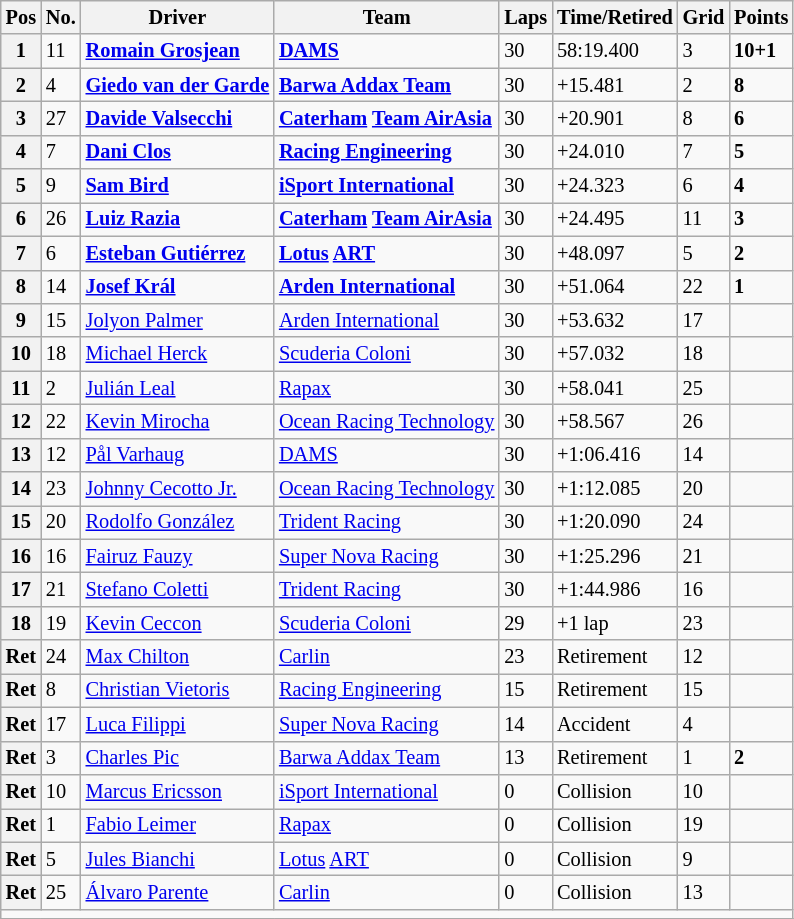<table class="wikitable" style="font-size:85%">
<tr>
<th>Pos</th>
<th>No.</th>
<th>Driver</th>
<th>Team</th>
<th>Laps</th>
<th>Time/Retired</th>
<th>Grid</th>
<th>Points</th>
</tr>
<tr>
<th>1</th>
<td>11</td>
<td> <strong><a href='#'>Romain Grosjean</a></strong></td>
<td><strong><a href='#'>DAMS</a></strong></td>
<td>30</td>
<td>58:19.400</td>
<td>3</td>
<td><strong>10+1</strong></td>
</tr>
<tr>
<th>2</th>
<td>4</td>
<td> <strong><a href='#'>Giedo van der Garde</a></strong></td>
<td><strong><a href='#'>Barwa Addax Team</a></strong></td>
<td>30</td>
<td>+15.481</td>
<td>2</td>
<td><strong>8</strong></td>
</tr>
<tr>
<th>3</th>
<td>27</td>
<td> <strong><a href='#'>Davide Valsecchi</a></strong></td>
<td><strong><a href='#'>Caterham</a> <a href='#'>Team AirAsia</a></strong></td>
<td>30</td>
<td>+20.901</td>
<td>8</td>
<td><strong>6</strong></td>
</tr>
<tr>
<th>4</th>
<td>7</td>
<td> <strong><a href='#'>Dani Clos</a></strong></td>
<td><strong><a href='#'>Racing Engineering</a></strong></td>
<td>30</td>
<td>+24.010</td>
<td>7</td>
<td><strong>5</strong></td>
</tr>
<tr>
<th>5</th>
<td>9</td>
<td> <strong><a href='#'>Sam Bird</a></strong></td>
<td><strong><a href='#'>iSport International</a></strong></td>
<td>30</td>
<td>+24.323</td>
<td>6</td>
<td><strong>4</strong></td>
</tr>
<tr>
<th>6</th>
<td>26</td>
<td> <strong><a href='#'>Luiz Razia</a></strong></td>
<td><strong><a href='#'>Caterham</a> <a href='#'>Team AirAsia</a></strong></td>
<td>30</td>
<td>+24.495</td>
<td>11</td>
<td><strong>3</strong></td>
</tr>
<tr>
<th>7</th>
<td>6</td>
<td> <strong><a href='#'>Esteban Gutiérrez</a></strong></td>
<td><strong><a href='#'>Lotus</a> <a href='#'>ART</a></strong></td>
<td>30</td>
<td>+48.097</td>
<td>5</td>
<td><strong>2</strong></td>
</tr>
<tr>
<th>8</th>
<td>14</td>
<td> <strong><a href='#'>Josef Král</a></strong></td>
<td><strong><a href='#'>Arden International</a></strong></td>
<td>30</td>
<td>+51.064</td>
<td>22</td>
<td><strong>1</strong></td>
</tr>
<tr>
<th>9</th>
<td>15</td>
<td> <a href='#'>Jolyon Palmer</a></td>
<td><a href='#'>Arden International</a></td>
<td>30</td>
<td>+53.632</td>
<td>17</td>
<td></td>
</tr>
<tr>
<th>10</th>
<td>18</td>
<td> <a href='#'>Michael Herck</a></td>
<td><a href='#'>Scuderia Coloni</a></td>
<td>30</td>
<td>+57.032</td>
<td>18</td>
<td></td>
</tr>
<tr>
<th>11</th>
<td>2</td>
<td> <a href='#'>Julián Leal</a></td>
<td><a href='#'>Rapax</a></td>
<td>30</td>
<td>+58.041</td>
<td>25</td>
<td></td>
</tr>
<tr>
<th>12</th>
<td>22</td>
<td> <a href='#'>Kevin Mirocha</a></td>
<td><a href='#'>Ocean Racing Technology</a></td>
<td>30</td>
<td>+58.567</td>
<td>26</td>
<td></td>
</tr>
<tr>
<th>13</th>
<td>12</td>
<td> <a href='#'>Pål Varhaug</a></td>
<td><a href='#'>DAMS</a></td>
<td>30</td>
<td>+1:06.416</td>
<td>14</td>
<td></td>
</tr>
<tr>
<th>14</th>
<td>23</td>
<td> <a href='#'>Johnny Cecotto Jr.</a></td>
<td><a href='#'>Ocean Racing Technology</a></td>
<td>30</td>
<td>+1:12.085</td>
<td>20</td>
<td></td>
</tr>
<tr>
<th>15</th>
<td>20</td>
<td> <a href='#'>Rodolfo González</a></td>
<td><a href='#'>Trident Racing</a></td>
<td>30</td>
<td>+1:20.090</td>
<td>24</td>
<td></td>
</tr>
<tr>
<th>16</th>
<td>16</td>
<td> <a href='#'>Fairuz Fauzy</a></td>
<td><a href='#'>Super Nova Racing</a></td>
<td>30</td>
<td>+1:25.296</td>
<td>21</td>
<td></td>
</tr>
<tr>
<th>17</th>
<td>21</td>
<td> <a href='#'>Stefano Coletti</a></td>
<td><a href='#'>Trident Racing</a></td>
<td>30</td>
<td>+1:44.986</td>
<td>16</td>
<td></td>
</tr>
<tr>
<th>18</th>
<td>19</td>
<td> <a href='#'>Kevin Ceccon</a></td>
<td><a href='#'>Scuderia Coloni</a></td>
<td>29</td>
<td>+1 lap</td>
<td>23</td>
<td></td>
</tr>
<tr>
<th>Ret</th>
<td>24</td>
<td> <a href='#'>Max Chilton</a></td>
<td><a href='#'>Carlin</a></td>
<td>23</td>
<td>Retirement</td>
<td>12</td>
<td></td>
</tr>
<tr>
<th>Ret</th>
<td>8</td>
<td> <a href='#'>Christian Vietoris</a></td>
<td><a href='#'>Racing Engineering</a></td>
<td>15</td>
<td>Retirement</td>
<td>15</td>
<td></td>
</tr>
<tr>
<th>Ret</th>
<td>17</td>
<td> <a href='#'>Luca Filippi</a></td>
<td><a href='#'>Super Nova Racing</a></td>
<td>14</td>
<td>Accident</td>
<td>4</td>
<td></td>
</tr>
<tr>
<th>Ret</th>
<td>3</td>
<td> <a href='#'>Charles Pic</a></td>
<td><a href='#'>Barwa Addax Team</a></td>
<td>13</td>
<td>Retirement</td>
<td>1</td>
<td><strong>2</strong></td>
</tr>
<tr>
<th>Ret</th>
<td>10</td>
<td> <a href='#'>Marcus Ericsson</a></td>
<td><a href='#'>iSport International</a></td>
<td>0</td>
<td>Collision</td>
<td>10</td>
<td></td>
</tr>
<tr>
<th>Ret</th>
<td>1</td>
<td> <a href='#'>Fabio Leimer</a></td>
<td><a href='#'>Rapax</a></td>
<td>0</td>
<td>Collision</td>
<td>19</td>
<td></td>
</tr>
<tr>
<th>Ret</th>
<td>5</td>
<td> <a href='#'>Jules Bianchi</a></td>
<td><a href='#'>Lotus</a> <a href='#'>ART</a></td>
<td>0</td>
<td>Collision</td>
<td>9</td>
<td></td>
</tr>
<tr>
<th>Ret</th>
<td>25</td>
<td> <a href='#'>Álvaro Parente</a></td>
<td><a href='#'>Carlin</a></td>
<td>0</td>
<td>Collision</td>
<td>13</td>
<td></td>
</tr>
<tr>
<td colspan=8></td>
</tr>
<tr>
</tr>
</table>
